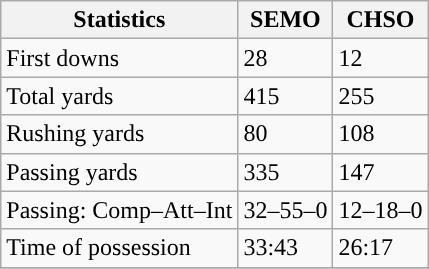<table class="wikitable" style="float: left;">
<tr>
<th>Statistics</th>
<th>SEMO</th>
<th>CHSO</th>
</tr>
<tr>
<td>First downs</td>
<td>28</td>
<td>12</td>
</tr>
<tr>
<td>Total yards</td>
<td>415</td>
<td>255</td>
</tr>
<tr>
<td>Rushing yards</td>
<td>80</td>
<td>108</td>
</tr>
<tr>
<td>Passing yards</td>
<td>335</td>
<td>147</td>
</tr>
<tr>
<td>Passing: Comp–Att–Int</td>
<td>32–55–0</td>
<td>12–18–0</td>
</tr>
<tr>
<td>Time of possession</td>
<td>33:43</td>
<td>26:17</td>
</tr>
<tr>
</tr>
</table>
